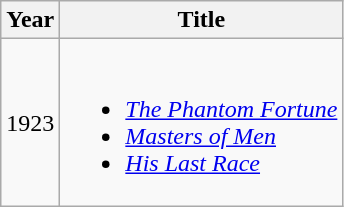<table class="wikitable sortable">
<tr>
<th>Year</th>
<th>Title</th>
</tr>
<tr>
<td>1923</td>
<td><br><ul><li><em><a href='#'>The Phantom Fortune</a></em></li><li><em><a href='#'>Masters of Men</a></em></li><li><em><a href='#'>His Last Race</a></em></li></ul></td>
</tr>
</table>
